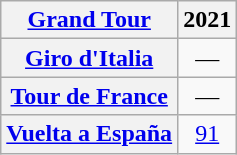<table class="wikitable plainrowheaders">
<tr>
<th scope="col"><a href='#'>Grand Tour</a></th>
<th scope="col">2021</th>
</tr>
<tr style="text-align:center;">
<th scope="row"> <a href='#'>Giro d'Italia</a></th>
<td>—</td>
</tr>
<tr style="text-align:center;">
<th scope="row"> <a href='#'>Tour de France</a></th>
<td>—</td>
</tr>
<tr style="text-align:center;">
<th scope="row"> <a href='#'>Vuelta a España</a></th>
<td><a href='#'>91</a></td>
</tr>
</table>
